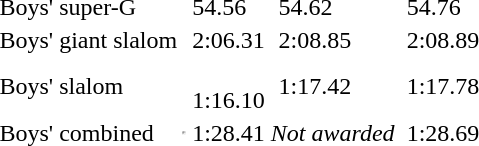<table>
<tr>
<td>Boys' super-G<br></td>
<td></td>
<td>54.56</td>
<td></td>
<td>54.62</td>
<td></td>
<td>54.76</td>
</tr>
<tr>
<td>Boys' giant slalom<br></td>
<td></td>
<td>2:06.31</td>
<td></td>
<td>2:08.85</td>
<td></td>
<td>2:08.89</td>
</tr>
<tr>
<td>Boys' slalom<br></td>
<td></td>
<td><br>1:16.10</td>
<td></td>
<td>1:17.42</td>
<td></td>
<td>1:17.78</td>
</tr>
<tr>
<td>Boys' combined<br></td>
<td><hr></td>
<td>1:28.41</td>
<td colspan=2><em>Not awarded</em></td>
<td></td>
<td>1:28.69</td>
</tr>
</table>
